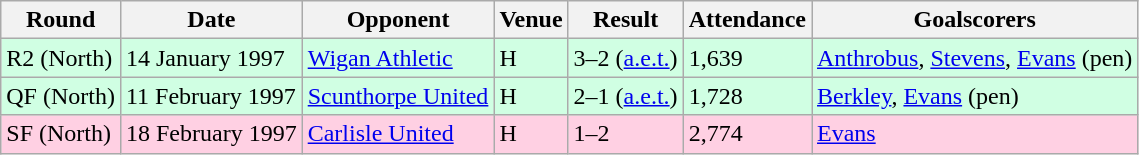<table class="wikitable">
<tr>
<th>Round</th>
<th>Date</th>
<th>Opponent</th>
<th>Venue</th>
<th>Result</th>
<th>Attendance</th>
<th>Goalscorers</th>
</tr>
<tr style="background-color: #d0ffe3;">
<td>R2 (North)</td>
<td>14 January 1997</td>
<td><a href='#'>Wigan Athletic</a></td>
<td>H</td>
<td>3–2 (<a href='#'>a.e.t.</a>)</td>
<td>1,639</td>
<td><a href='#'>Anthrobus</a>, <a href='#'>Stevens</a>, <a href='#'>Evans</a> (pen)</td>
</tr>
<tr style="background-color: #d0ffe3;">
<td>QF (North)</td>
<td>11 February 1997</td>
<td><a href='#'>Scunthorpe United</a></td>
<td>H</td>
<td>2–1 (<a href='#'>a.e.t.</a>)</td>
<td>1,728</td>
<td><a href='#'>Berkley</a>, <a href='#'>Evans</a> (pen)</td>
</tr>
<tr style="background-color: #ffd0e3;">
<td>SF (North)</td>
<td>18 February 1997</td>
<td><a href='#'>Carlisle United</a></td>
<td>H</td>
<td>1–2</td>
<td>2,774</td>
<td><a href='#'>Evans</a></td>
</tr>
</table>
